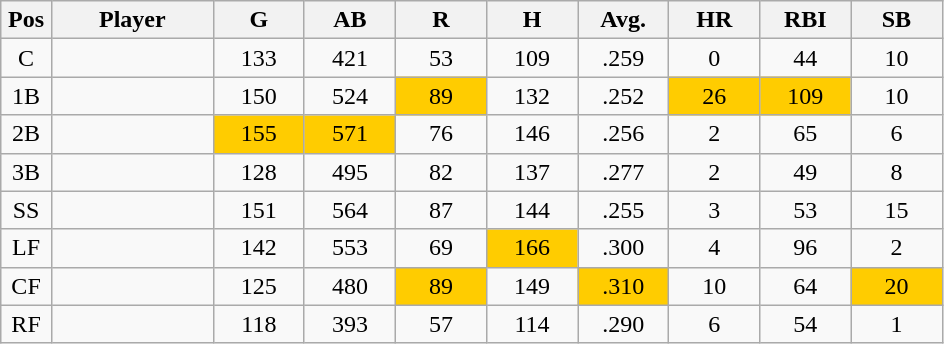<table class="wikitable sortable">
<tr>
<th bgcolor="#DDDDFF" width="5%">Pos</th>
<th bgcolor="#DDDDFF" width="16%">Player</th>
<th bgcolor="#DDDDFF" width="9%">G</th>
<th bgcolor="#DDDDFF" width="9%">AB</th>
<th bgcolor="#DDDDFF" width="9%">R</th>
<th bgcolor="#DDDDFF" width="9%">H</th>
<th bgcolor="#DDDDFF" width="9%">Avg.</th>
<th bgcolor="#DDDDFF" width="9%">HR</th>
<th bgcolor="#DDDDFF" width="9%">RBI</th>
<th bgcolor="#DDDDFF" width="9%">SB</th>
</tr>
<tr align="center">
<td>C</td>
<td></td>
<td>133</td>
<td>421</td>
<td>53</td>
<td>109</td>
<td>.259</td>
<td>0</td>
<td>44</td>
<td>10</td>
</tr>
<tr align="center">
<td>1B</td>
<td></td>
<td>150</td>
<td>524</td>
<td bgcolor=#ffcc00>89</td>
<td>132</td>
<td>.252</td>
<td bgcolor=#ffcc00>26</td>
<td bgcolor=#ffcc00>109</td>
<td>10</td>
</tr>
<tr align="center">
<td>2B</td>
<td></td>
<td bgcolor=#ffcc00>155</td>
<td bgcolor=#ffcc00>571</td>
<td>76</td>
<td>146</td>
<td>.256</td>
<td>2</td>
<td>65</td>
<td>6</td>
</tr>
<tr align="center">
<td>3B</td>
<td></td>
<td>128</td>
<td>495</td>
<td>82</td>
<td>137</td>
<td>.277</td>
<td>2</td>
<td>49</td>
<td>8</td>
</tr>
<tr align="center">
<td>SS</td>
<td></td>
<td>151</td>
<td>564</td>
<td>87</td>
<td>144</td>
<td>.255</td>
<td>3</td>
<td>53</td>
<td>15</td>
</tr>
<tr align="center">
<td>LF</td>
<td></td>
<td>142</td>
<td>553</td>
<td>69</td>
<td bgcolor=#ffcc00>166</td>
<td>.300</td>
<td>4</td>
<td>96</td>
<td>2</td>
</tr>
<tr align="center">
<td>CF</td>
<td></td>
<td>125</td>
<td>480</td>
<td bgcolor=#ffcc00>89</td>
<td>149</td>
<td bgcolor=#ffcc00>.310</td>
<td>10</td>
<td>64</td>
<td bgcolor=#ffcc00>20</td>
</tr>
<tr align="center">
<td>RF</td>
<td></td>
<td>118</td>
<td>393</td>
<td>57</td>
<td>114</td>
<td>.290</td>
<td>6</td>
<td>54</td>
<td>1</td>
</tr>
</table>
